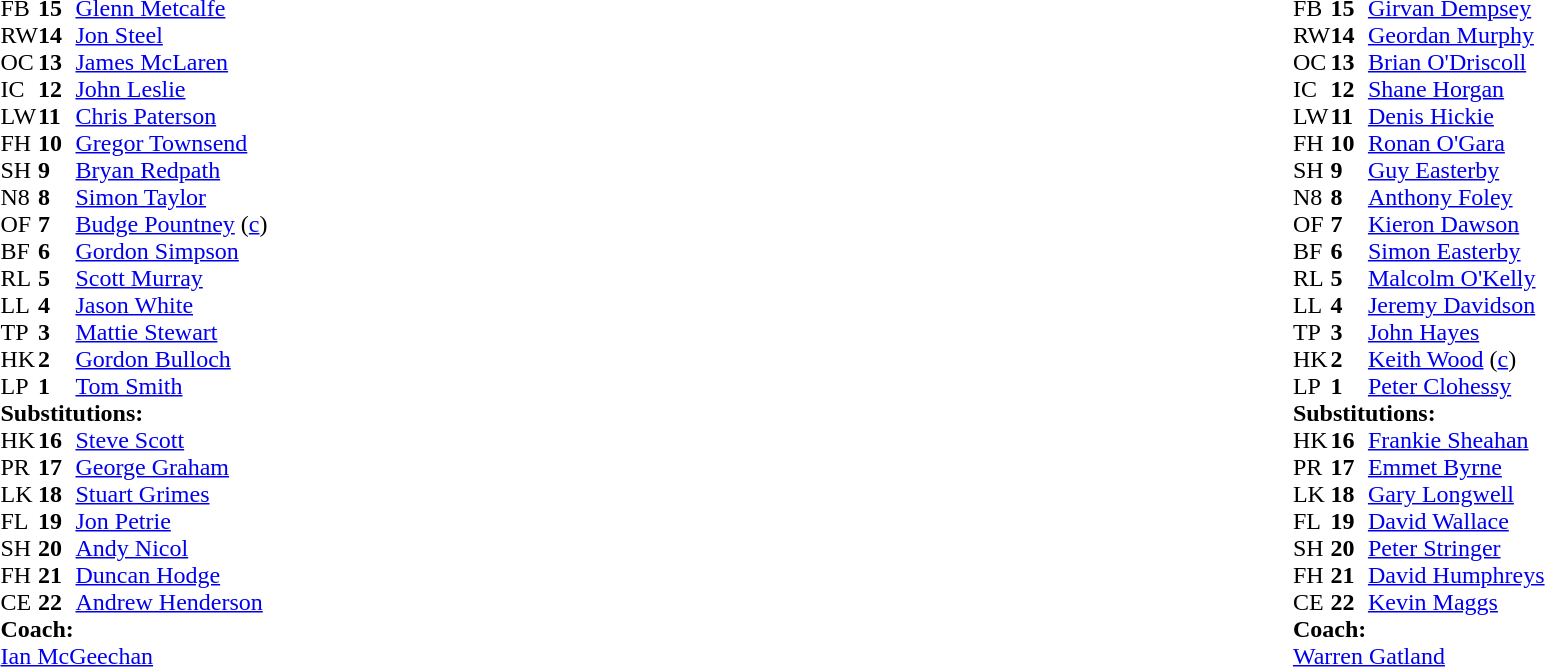<table width="100%">
<tr>
<td style="vertical-align:top" width="50%"><br><table cellspacing="0" cellpadding="0">
<tr>
<th width="25"></th>
<th width="25"></th>
</tr>
<tr>
<td>FB</td>
<td><strong>15</strong></td>
<td><a href='#'>Glenn Metcalfe</a></td>
</tr>
<tr>
<td>RW</td>
<td><strong>14</strong></td>
<td><a href='#'>Jon Steel</a></td>
</tr>
<tr>
<td>OC</td>
<td><strong>13</strong></td>
<td><a href='#'>James McLaren</a></td>
</tr>
<tr>
<td>IC</td>
<td><strong>12</strong></td>
<td><a href='#'>John Leslie</a></td>
<td></td>
<td></td>
</tr>
<tr>
<td>LW</td>
<td><strong>11</strong></td>
<td><a href='#'>Chris Paterson</a></td>
</tr>
<tr>
<td>FH</td>
<td><strong>10</strong></td>
<td><a href='#'>Gregor Townsend</a></td>
<td></td>
<td></td>
</tr>
<tr>
<td>SH</td>
<td><strong>9</strong></td>
<td><a href='#'>Bryan Redpath</a></td>
<td></td>
<td></td>
</tr>
<tr>
<td>N8</td>
<td><strong>8</strong></td>
<td><a href='#'>Simon Taylor</a></td>
</tr>
<tr>
<td>OF</td>
<td><strong>7</strong></td>
<td><a href='#'>Budge Pountney</a> (<a href='#'>c</a>)</td>
</tr>
<tr>
<td>BF</td>
<td><strong>6</strong></td>
<td><a href='#'>Gordon Simpson</a></td>
<td></td>
<td></td>
</tr>
<tr>
<td>RL</td>
<td><strong>5</strong></td>
<td><a href='#'>Scott Murray</a></td>
</tr>
<tr>
<td>LL</td>
<td><strong>4</strong></td>
<td><a href='#'>Jason White</a></td>
<td></td>
<td></td>
</tr>
<tr>
<td>TP</td>
<td><strong>3</strong></td>
<td><a href='#'>Mattie Stewart</a></td>
<td></td>
<td></td>
</tr>
<tr>
<td>HK</td>
<td><strong>2</strong></td>
<td><a href='#'>Gordon Bulloch</a></td>
<td></td>
<td></td>
</tr>
<tr>
<td>LP</td>
<td><strong>1</strong></td>
<td><a href='#'>Tom Smith</a></td>
</tr>
<tr>
<td colspan="3"><strong>Substitutions:</strong></td>
</tr>
<tr>
<td>HK</td>
<td><strong>16</strong></td>
<td><a href='#'>Steve Scott</a></td>
<td></td>
<td></td>
</tr>
<tr>
<td>PR</td>
<td><strong>17</strong></td>
<td><a href='#'>George Graham</a></td>
<td></td>
<td></td>
</tr>
<tr>
<td>LK</td>
<td><strong>18</strong></td>
<td><a href='#'>Stuart Grimes</a></td>
<td></td>
<td></td>
</tr>
<tr>
<td>FL</td>
<td><strong>19</strong></td>
<td><a href='#'>Jon Petrie</a></td>
<td></td>
<td></td>
</tr>
<tr>
<td>SH</td>
<td><strong>20</strong></td>
<td><a href='#'>Andy Nicol</a></td>
<td></td>
<td></td>
</tr>
<tr>
<td>FH</td>
<td><strong>21</strong></td>
<td><a href='#'>Duncan Hodge</a></td>
<td></td>
<td></td>
</tr>
<tr>
<td>CE</td>
<td><strong>22</strong></td>
<td><a href='#'>Andrew Henderson</a></td>
<td></td>
<td></td>
</tr>
<tr>
<td colspan="3"><strong>Coach:</strong></td>
</tr>
<tr>
<td colspan="3"><a href='#'>Ian McGeechan</a></td>
</tr>
</table>
</td>
<td style="vertical-align:top"></td>
<td style="vertical-align:top" width="50%"><br><table cellspacing="0" cellpadding="0" align="center">
<tr>
<th width="25"></th>
<th width="25"></th>
</tr>
<tr>
<td>FB</td>
<td><strong>15</strong></td>
<td><a href='#'>Girvan Dempsey</a></td>
</tr>
<tr>
<td>RW</td>
<td><strong>14</strong></td>
<td><a href='#'>Geordan Murphy</a></td>
<td></td>
<td></td>
</tr>
<tr>
<td>OC</td>
<td><strong>13</strong></td>
<td><a href='#'>Brian O'Driscoll</a></td>
</tr>
<tr>
<td>IC</td>
<td><strong>12</strong></td>
<td><a href='#'>Shane Horgan</a></td>
</tr>
<tr>
<td>LW</td>
<td><strong>11</strong></td>
<td><a href='#'>Denis Hickie</a></td>
</tr>
<tr>
<td>FH</td>
<td><strong>10</strong></td>
<td><a href='#'>Ronan O'Gara</a></td>
<td></td>
<td></td>
</tr>
<tr>
<td>SH</td>
<td><strong>9</strong></td>
<td><a href='#'>Guy Easterby</a></td>
<td></td>
<td></td>
</tr>
<tr>
<td>N8</td>
<td><strong>8</strong></td>
<td><a href='#'>Anthony Foley</a></td>
<td></td>
<td></td>
</tr>
<tr>
<td>OF</td>
<td><strong>7</strong></td>
<td><a href='#'>Kieron Dawson</a></td>
</tr>
<tr>
<td>BF</td>
<td><strong>6</strong></td>
<td><a href='#'>Simon Easterby</a></td>
</tr>
<tr>
<td>RL</td>
<td><strong>5</strong></td>
<td><a href='#'>Malcolm O'Kelly</a></td>
</tr>
<tr>
<td>LL</td>
<td><strong>4</strong></td>
<td><a href='#'>Jeremy Davidson</a></td>
<td></td>
<td></td>
</tr>
<tr>
<td>TP</td>
<td><strong>3</strong></td>
<td><a href='#'>John Hayes</a></td>
<td></td>
<td></td>
</tr>
<tr>
<td>HK</td>
<td><strong>2</strong></td>
<td><a href='#'>Keith Wood</a> (<a href='#'>c</a>)</td>
</tr>
<tr>
<td>LP</td>
<td><strong>1</strong></td>
<td><a href='#'>Peter Clohessy</a></td>
</tr>
<tr>
<td colspan="3"><strong>Substitutions:</strong></td>
</tr>
<tr>
<td>HK</td>
<td><strong>16</strong></td>
<td><a href='#'>Frankie Sheahan</a></td>
</tr>
<tr>
<td>PR</td>
<td><strong>17</strong></td>
<td><a href='#'>Emmet Byrne</a></td>
<td></td>
<td></td>
</tr>
<tr>
<td>LK</td>
<td><strong>18</strong></td>
<td><a href='#'>Gary Longwell</a></td>
<td></td>
<td></td>
</tr>
<tr>
<td>FL</td>
<td><strong>19</strong></td>
<td><a href='#'>David Wallace</a></td>
<td></td>
<td></td>
</tr>
<tr>
<td>SH</td>
<td><strong>20</strong></td>
<td><a href='#'>Peter Stringer</a></td>
<td></td>
<td></td>
</tr>
<tr>
<td>FH</td>
<td><strong>21</strong></td>
<td><a href='#'>David Humphreys</a></td>
<td></td>
<td></td>
</tr>
<tr>
<td>CE</td>
<td><strong>22</strong></td>
<td><a href='#'>Kevin Maggs</a></td>
<td></td>
<td></td>
</tr>
<tr>
<td colspan="3"><strong>Coach:</strong></td>
</tr>
<tr>
<td colspan="3"><a href='#'>Warren Gatland</a></td>
</tr>
</table>
</td>
</tr>
</table>
